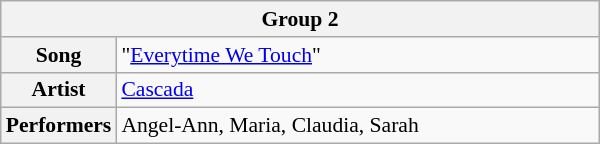<table class="wikitable" style="font-size: 90%" width=400px>
<tr>
<th colspan=2>Group 2</th>
</tr>
<tr>
<th width=10%>Song</th>
<td>"<a href='#'>Everytime We Touch</a>"</td>
</tr>
<tr>
<th width=10%>Artist</th>
<td><a href='#'>Cascada</a></td>
</tr>
<tr>
<th width=10%>Performers</th>
<td>Angel-Ann, Maria, Claudia, Sarah</td>
</tr>
</table>
